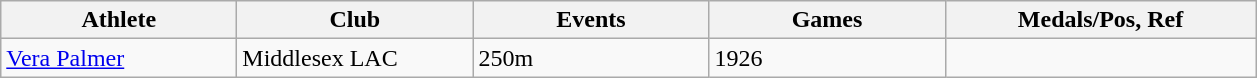<table class="wikitable">
<tr>
<th width=150>Athlete</th>
<th width=150>Club</th>
<th width=150>Events</th>
<th width=150>Games</th>
<th width=200>Medals/Pos, Ref</th>
</tr>
<tr>
<td><a href='#'>Vera Palmer</a></td>
<td>Middlesex LAC</td>
<td>250m</td>
<td>1926</td>
<td></td>
</tr>
</table>
